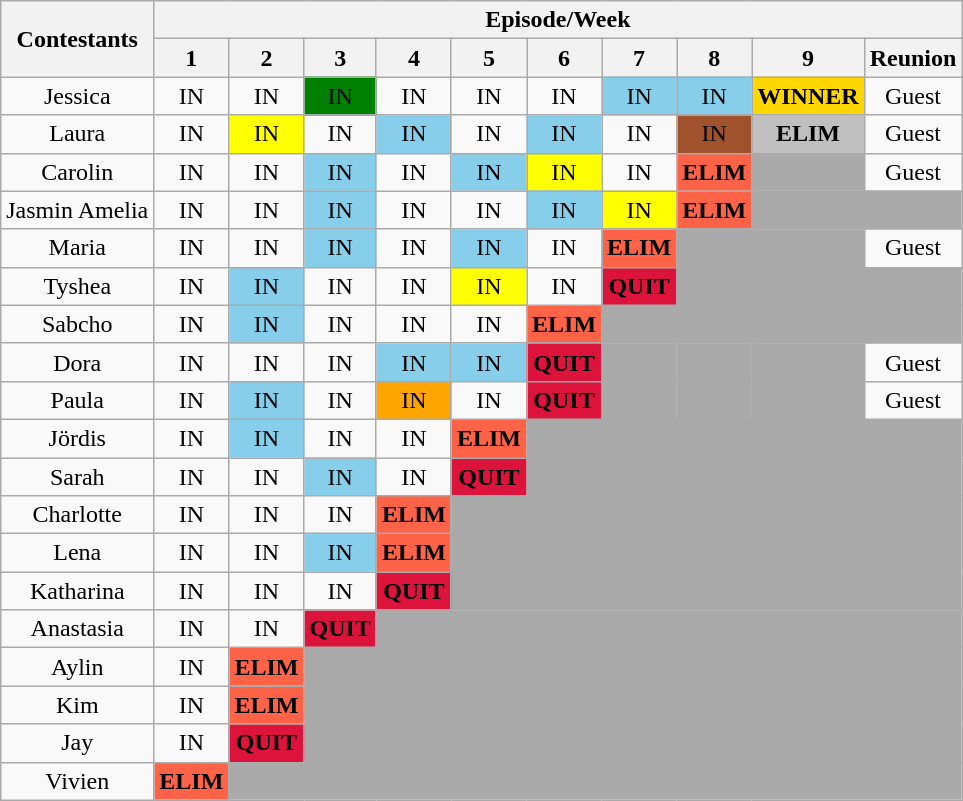<table class="wikitable" style="text-align:center">
<tr>
<th rowspan="2">Contestants</th>
<th colspan="10">Episode/Week</th>
</tr>
<tr>
<th>1</th>
<th>2</th>
<th>3</th>
<th>4</th>
<th>5</th>
<th>6</th>
<th>7</th>
<th>8</th>
<th>9</th>
<th>Reunion</th>
</tr>
<tr>
<td>Jessica</td>
<td>IN</td>
<td>IN</td>
<td style="background:green">IN</td>
<td>IN</td>
<td>IN</td>
<td>IN</td>
<td style="background:skyblue">IN</td>
<td style="background:skyblue">IN</td>
<td style="background:gold"><strong>WINNER</strong></td>
<td>Guest</td>
</tr>
<tr>
<td>Laura</td>
<td>IN</td>
<td style="background:yellow">IN</td>
<td>IN</td>
<td style="background:skyblue">IN</td>
<td>IN</td>
<td style="background:skyblue">IN</td>
<td>IN</td>
<td style="background:sienna">IN</td>
<td style="background:silver"><strong>ELIM</strong></td>
<td>Guest</td>
</tr>
<tr>
<td>Carolin</td>
<td>IN</td>
<td>IN</td>
<td style="background:skyblue">IN</td>
<td>IN</td>
<td style="background:skyblue">IN</td>
<td style="background:yellow">IN</td>
<td>IN</td>
<td style="background:tomato"><strong>ELIM</strong></td>
<td style="background:darkgray"></td>
<td>Guest</td>
</tr>
<tr>
<td>Jasmin Amelia</td>
<td>IN</td>
<td>IN</td>
<td style="background:skyblue">IN</td>
<td>IN</td>
<td>IN</td>
<td style="background:skyblue">IN</td>
<td style="background:yellow">IN</td>
<td style="background:tomato"><strong>ELIM</strong></td>
<td colspan="2" style="background:darkgray"></td>
</tr>
<tr>
<td>Maria</td>
<td>IN</td>
<td>IN</td>
<td style="background:skyblue">IN</td>
<td>IN</td>
<td style="background:skyblue">IN</td>
<td>IN</td>
<td style="background:tomato"><strong>ELIM</strong></td>
<td colspan="2" style="background:darkgray"></td>
<td>Guest</td>
</tr>
<tr>
<td>Tyshea</td>
<td>IN</td>
<td style="background:skyblue">IN</td>
<td>IN</td>
<td>IN</td>
<td style="background:yellow">IN</td>
<td>IN</td>
<td style="background:crimson"><strong>QUIT</strong></td>
<td colspan="3" style="background:darkgray"></td>
</tr>
<tr>
<td>Sabcho</td>
<td>IN</td>
<td style="background:skyblue">IN</td>
<td>IN</td>
<td>IN</td>
<td>IN</td>
<td style="background:tomato"><strong>ELIM</strong></td>
<td colspan="4" style="background:darkgray"></td>
</tr>
<tr>
<td>Dora</td>
<td>IN</td>
<td>IN</td>
<td>IN</td>
<td style="background:skyblue">IN</td>
<td style="background:skyblue">IN</td>
<td style="background:crimson"><strong>QUIT</strong></td>
<td style="background:darkgray"></td>
<td style="background:darkgray"></td>
<td style="background:darkgray"></td>
<td>Guest</td>
</tr>
<tr>
<td>Paula</td>
<td>IN</td>
<td style="background:skyblue">IN</td>
<td>IN</td>
<td style="background:orange">IN</td>
<td>IN</td>
<td style="background:crimson"><strong>QUIT</strong></td>
<td style="background:darkgray"></td>
<td style="background:darkgray"></td>
<td style="background:darkgray"></td>
<td>Guest</td>
</tr>
<tr>
<td>Jördis</td>
<td>IN</td>
<td style="background:skyblue">IN</td>
<td>IN</td>
<td>IN</td>
<td style="background:tomato"><strong>ELIM</strong></td>
<td colspan="5" rowspan="2" style="background:darkgray"></td>
</tr>
<tr>
<td>Sarah</td>
<td>IN</td>
<td>IN</td>
<td style="background:skyblue">IN</td>
<td>IN</td>
<td style="background:crimson"><strong>QUIT</strong></td>
</tr>
<tr>
<td>Charlotte</td>
<td>IN</td>
<td>IN</td>
<td>IN</td>
<td style="background:tomato"><strong>ELIM</strong></td>
<td colspan="6" rowspan="3" style="background:darkgray"></td>
</tr>
<tr>
<td>Lena</td>
<td>IN</td>
<td>IN</td>
<td style="background:skyblue">IN</td>
<td style="background:tomato"><strong>ELIM</strong></td>
</tr>
<tr>
<td>Katharina</td>
<td>IN</td>
<td>IN</td>
<td>IN</td>
<td style="background:crimson"><strong>QUIT</strong></td>
</tr>
<tr>
<td>Anastasia</td>
<td>IN</td>
<td>IN</td>
<td style="background:crimson"><strong>QUIT</strong></td>
<td colspan="7" style="background:darkgray"></td>
</tr>
<tr>
<td>Aylin</td>
<td>IN</td>
<td style="background:tomato"><strong>ELIM</strong></td>
<td colspan="8" rowspan="3" style="background:darkgray"></td>
</tr>
<tr>
<td>Kim</td>
<td>IN</td>
<td style="background:tomato"><strong>ELIM</strong></td>
</tr>
<tr>
<td>Jay</td>
<td>IN</td>
<td style="background:crimson"><strong>QUIT</strong></td>
</tr>
<tr>
<td>Vivien</td>
<td style="background:tomato"><strong>ELIM</strong></td>
<td colspan="9" style="background:darkgray"></td>
</tr>
</table>
